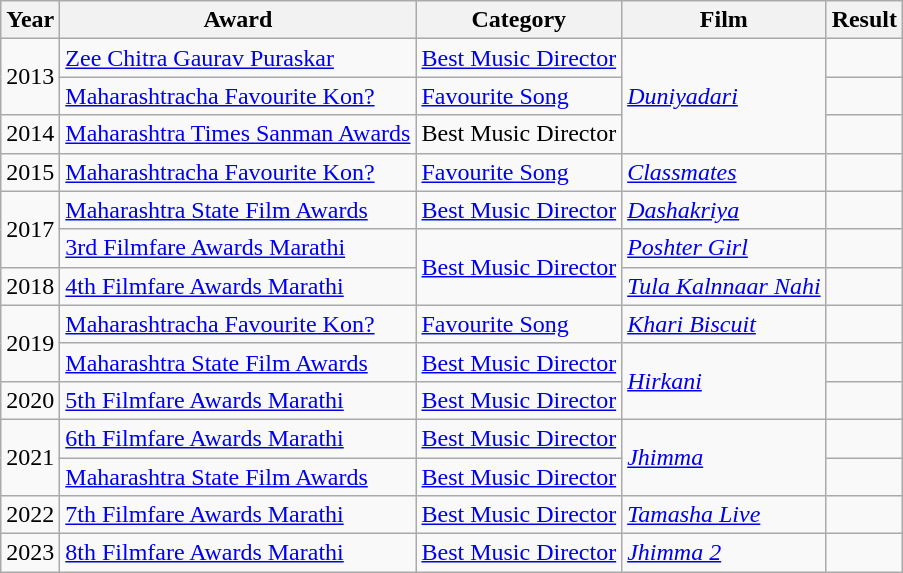<table class="wikitable">
<tr>
<th>Year</th>
<th>Award</th>
<th>Category</th>
<th>Film</th>
<th>Result</th>
</tr>
<tr>
<td rowspan="2">2013</td>
<td><a href='#'>Zee Chitra Gaurav Puraskar</a></td>
<td><a href='#'>Best Music Director</a></td>
<td rowspan="3"><em><a href='#'>Duniyadari</a></em></td>
<td></td>
</tr>
<tr>
<td><a href='#'>Maharashtracha Favourite Kon?</a></td>
<td><a href='#'>Favourite Song</a></td>
<td></td>
</tr>
<tr>
<td>2014</td>
<td><a href='#'>Maharashtra Times Sanman Awards</a></td>
<td>Best Music Director</td>
<td></td>
</tr>
<tr>
<td>2015</td>
<td><a href='#'>Maharashtracha Favourite Kon?</a></td>
<td><a href='#'>Favourite Song</a></td>
<td><em><a href='#'>Classmates</a></em></td>
<td></td>
</tr>
<tr>
<td rowspan="2">2017</td>
<td><a href='#'>Maharashtra State Film Awards</a></td>
<td><a href='#'>Best Music Director</a></td>
<td><em><a href='#'>Dashakriya</a></em></td>
<td></td>
</tr>
<tr>
<td><a href='#'>3rd Filmfare Awards Marathi</a></td>
<td rowspan="2"><a href='#'>Best Music Director</a></td>
<td><em><a href='#'>Poshter Girl</a></em></td>
<td></td>
</tr>
<tr>
<td>2018</td>
<td><a href='#'>4th Filmfare Awards Marathi</a></td>
<td><em><a href='#'>Tula Kalnnaar Nahi</a></em></td>
<td></td>
</tr>
<tr>
<td rowspan="2">2019</td>
<td><a href='#'>Maharashtracha Favourite Kon?</a></td>
<td><a href='#'>Favourite Song</a></td>
<td><em><a href='#'>Khari Biscuit</a></em></td>
<td></td>
</tr>
<tr>
<td><a href='#'>Maharashtra State Film Awards</a></td>
<td><a href='#'>Best Music Director</a></td>
<td rowspan="2"><em><a href='#'>Hirkani</a></em></td>
<td></td>
</tr>
<tr>
<td>2020</td>
<td><a href='#'>5th Filmfare Awards Marathi</a></td>
<td><a href='#'>Best Music Director</a></td>
<td></td>
</tr>
<tr>
<td rowspan="2">2021</td>
<td><a href='#'>6th Filmfare Awards Marathi</a></td>
<td><a href='#'>Best Music Director</a></td>
<td rowspan="2"><em><a href='#'>Jhimma</a></em></td>
<td></td>
</tr>
<tr>
<td><a href='#'>Maharashtra State Film Awards</a></td>
<td><a href='#'>Best Music Director</a></td>
<td></td>
</tr>
<tr>
<td>2022</td>
<td><a href='#'>7th Filmfare Awards Marathi</a></td>
<td><a href='#'>Best Music Director</a></td>
<td><em><a href='#'>Tamasha Live</a></em></td>
<td></td>
</tr>
<tr>
<td>2023</td>
<td><a href='#'>8th Filmfare Awards Marathi</a></td>
<td><a href='#'>Best Music Director</a></td>
<td><em><a href='#'>Jhimma 2</a></em></td>
<td></td>
</tr>
</table>
